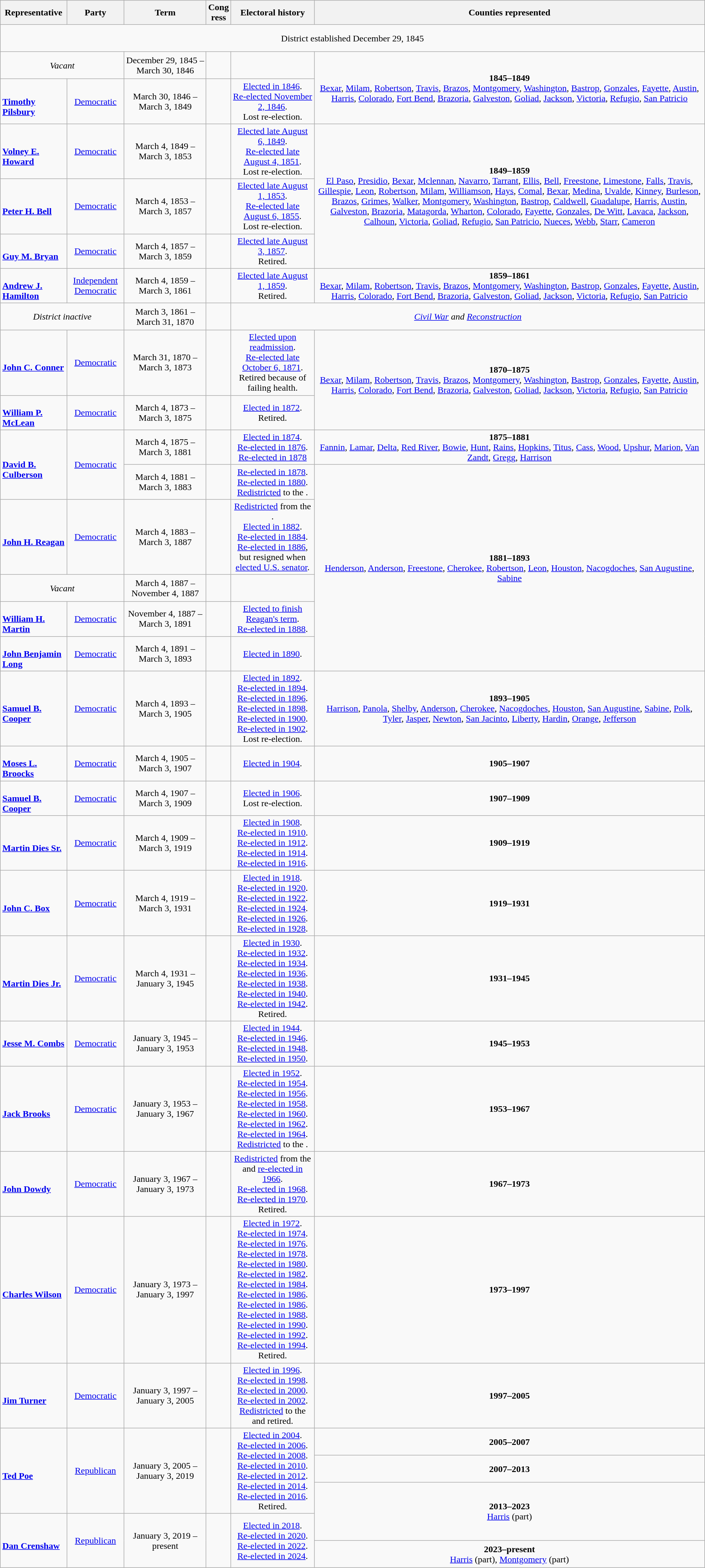<table class=wikitable style="text-align:center">
<tr>
<th>Representative</th>
<th>Party</th>
<th>Term</th>
<th>Cong<br>ress</th>
<th>Electoral history</th>
<th>Counties represented</th>
</tr>
<tr style="height:3em">
<td colspan=6>District established December 29, 1845</td>
</tr>
<tr style="height:3em">
<td colspan=2><em>Vacant</em></td>
<td nowrap>December 29, 1845 –<br>March 30, 1846</td>
<td></td>
<td></td>
<td rowspan="2"><strong>1845–1849</strong><br><a href='#'>Bexar</a>, <a href='#'>Milam</a>, <a href='#'>Robertson</a>, <a href='#'>Travis</a>, <a href='#'>Brazos</a>, <a href='#'>Montgomery</a>, <a href='#'>Washington</a>, <a href='#'>Bastrop</a>, <a href='#'>Gonzales</a>, <a href='#'>Fayette</a>, <a href='#'>Austin</a>, <a href='#'>Harris</a>, <a href='#'>Colorado</a>, <a href='#'>Fort Bend</a>, <a href='#'>Brazoria</a>, <a href='#'>Galveston</a>, <a href='#'>Goliad</a>, <a href='#'>Jackson</a>, <a href='#'>Victoria</a>, <a href='#'>Refugio</a>, <a href='#'>San Patricio</a></td>
</tr>
<tr style="height:3em">
<td align=left><br><strong><a href='#'>Timothy Pilsbury</a></strong><br></td>
<td><a href='#'>Democratic</a></td>
<td nowrap>March 30, 1846 –<br>March 3, 1849</td>
<td></td>
<td><a href='#'>Elected in 1846</a>.<br><a href='#'>Re-elected November 2, 1846</a>.<br>Lost re-election.</td>
</tr>
<tr style="height:3em">
<td align=left><br><strong><a href='#'>Volney E. Howard</a></strong><br></td>
<td><a href='#'>Democratic</a></td>
<td nowrap>March 4, 1849 –<br>March 3, 1853</td>
<td></td>
<td><a href='#'>Elected late August 6, 1849</a>.<br><a href='#'>Re-elected late August 4, 1851</a>.<br>Lost re-election.</td>
<td rowspan=3><strong>1849–1859</strong><br><a href='#'>El Paso</a>, <a href='#'>Presidio</a>, <a href='#'>Bexar</a>, <a href='#'>Mclennan</a>, <a href='#'>Navarro</a>, <a href='#'>Tarrant</a>, <a href='#'>Ellis</a>, <a href='#'>Bell</a>, <a href='#'>Freestone</a>, <a href='#'>Limestone</a>, <a href='#'>Falls</a>, <a href='#'>Travis</a>, <a href='#'>Gillespie</a>, <a href='#'>Leon</a>, <a href='#'>Robertson</a>, <a href='#'>Milam</a>, <a href='#'>Williamson</a>, <a href='#'>Hays</a>, <a href='#'>Comal</a>, <a href='#'>Bexar</a>, <a href='#'>Medina</a>, <a href='#'>Uvalde</a>, <a href='#'>Kinney</a>, <a href='#'>Burleson</a>, <a href='#'>Brazos</a>, <a href='#'>Grimes</a>, <a href='#'>Walker</a>, <a href='#'>Montgomery</a>, <a href='#'>Washington</a>, <a href='#'>Bastrop</a>, <a href='#'>Caldwell</a>, <a href='#'>Guadalupe</a>, <a href='#'>Harris</a>, <a href='#'>Austin</a>, <a href='#'>Galveston</a>, <a href='#'>Brazoria</a>, <a href='#'>Matagorda</a>, <a href='#'>Wharton</a>, <a href='#'>Colorado</a>, <a href='#'>Fayette</a>, <a href='#'>Gonzales</a>, <a href='#'>De Witt</a>, <a href='#'>Lavaca</a>, <a href='#'>Jackson</a>, <a href='#'>Calhoun</a>, <a href='#'>Victoria</a>, <a href='#'>Goliad</a>, <a href='#'>Refugio</a>, <a href='#'>San Patricio</a>, <a href='#'>Nueces</a>, <a href='#'>Webb</a>, <a href='#'>Starr</a>, <a href='#'>Cameron</a></td>
</tr>
<tr style="height:3em">
<td align=left><br><strong><a href='#'>Peter H. Bell</a></strong><br></td>
<td><a href='#'>Democratic</a></td>
<td nowrap>March 4, 1853 –<br>March 3, 1857</td>
<td></td>
<td><a href='#'>Elected late August 1, 1853</a>.<br><a href='#'>Re-elected late August 6, 1855</a>.<br>Lost re-election.</td>
</tr>
<tr style="height:3em">
<td align=left><br><strong><a href='#'>Guy M. Bryan</a></strong><br></td>
<td><a href='#'>Democratic</a></td>
<td nowrap>March 4, 1857 –<br>March 3, 1859</td>
<td></td>
<td><a href='#'>Elected late August 3, 1857</a>.<br>Retired.</td>
</tr>
<tr style="height:3em">
<td align=left><br><strong><a href='#'>Andrew J. Hamilton</a></strong><br></td>
<td><a href='#'>Independent Democratic</a></td>
<td nowrap>March 4, 1859 –<br>March 3, 1861</td>
<td></td>
<td><a href='#'>Elected late August 1, 1859</a>.<br>Retired.</td>
<td><strong>1859–1861</strong><br><a href='#'>Bexar</a>, <a href='#'>Milam</a>, <a href='#'>Robertson</a>, <a href='#'>Travis</a>, <a href='#'>Brazos</a>, <a href='#'>Montgomery</a>, <a href='#'>Washington</a>, <a href='#'>Bastrop</a>, <a href='#'>Gonzales</a>, <a href='#'>Fayette</a>, <a href='#'>Austin</a>, <a href='#'>Harris</a>, <a href='#'>Colorado</a>, <a href='#'>Fort Bend</a>, <a href='#'>Brazoria</a>, <a href='#'>Galveston</a>, <a href='#'>Goliad</a>, <a href='#'>Jackson</a>, <a href='#'>Victoria</a>, <a href='#'>Refugio</a>, <a href='#'>San Patricio</a></td>
</tr>
<tr style="height:3em">
<td colspan=2><em>District inactive</em></td>
<td nowrap>March 3, 1861 –<br>March 31, 1870</td>
<td></td>
<td colspan=2><em><a href='#'>Civil War</a> and <a href='#'>Reconstruction</a></em></td>
</tr>
<tr style="height:3em">
<td align=left><br><strong><a href='#'>John C. Conner</a></strong><br></td>
<td><a href='#'>Democratic</a></td>
<td nowrap>March 31, 1870 –<br>March 3, 1873</td>
<td></td>
<td><a href='#'>Elected upon readmission</a>.<br><a href='#'>Re-elected late October 6, 1871</a>.<br>Retired because of failing health.</td>
<td rowspan=2><strong>1870–1875</strong><br><a href='#'>Bexar</a>, <a href='#'>Milam</a>, <a href='#'>Robertson</a>, <a href='#'>Travis</a>, <a href='#'>Brazos</a>, <a href='#'>Montgomery</a>, <a href='#'>Washington</a>, <a href='#'>Bastrop</a>, <a href='#'>Gonzales</a>, <a href='#'>Fayette</a>, <a href='#'>Austin</a>, <a href='#'>Harris</a>, <a href='#'>Colorado</a>, <a href='#'>Fort Bend</a>, <a href='#'>Brazoria</a>, <a href='#'>Galveston</a>, <a href='#'>Goliad</a>, <a href='#'>Jackson</a>, <a href='#'>Victoria</a>, <a href='#'>Refugio</a>, <a href='#'>San Patricio</a></td>
</tr>
<tr style="height:3em">
<td align=left><br><strong><a href='#'>William P. McLean</a></strong><br></td>
<td><a href='#'>Democratic</a></td>
<td nowrap>March 4, 1873 –<br>March 3, 1875</td>
<td></td>
<td><a href='#'>Elected in 1872</a>.<br>Retired.</td>
</tr>
<tr style="height:3em">
<td align=left rowspan="2"><br><strong><a href='#'>David B. Culberson</a></strong><br></td>
<td rowspan=2 ><a href='#'>Democratic</a></td>
<td nowrap>March 4, 1875 –<br>March 3, 1881</td>
<td></td>
<td><a href='#'>Elected in 1874</a>.<br><a href='#'>Re-elected in 1876</a>.<br><a href='#'>Re-elected in 1878</a></td>
<td><strong>1875–1881</strong><br><a href='#'>Fannin</a>, <a href='#'>Lamar</a>, <a href='#'>Delta</a>, <a href='#'>Red River</a>, <a href='#'>Bowie</a>, <a href='#'>Hunt</a>, <a href='#'>Rains</a>, <a href='#'>Hopkins</a>, <a href='#'>Titus</a>, <a href='#'>Cass</a>, <a href='#'>Wood</a>, <a href='#'>Upshur</a>, <a href='#'>Marion</a>, <a href='#'>Van Zandt</a>, <a href='#'>Gregg</a>, <a href='#'>Harrison</a></td>
</tr>
<tr style="height:3em">
<td nowrap>March 4, 1881 –<br>March 3, 1883</td>
<td></td>
<td><a href='#'>Re-elected in 1878</a>.<br><a href='#'>Re-elected in 1880</a>.<br><a href='#'>Redistricted</a> to the .</td>
<td rowspan=5><strong>1881–1893</strong><br><a href='#'>Henderson</a>, <a href='#'>Anderson</a>, <a href='#'>Freestone</a>, <a href='#'>Cherokee</a>, <a href='#'>Robertson</a>, <a href='#'>Leon</a>, <a href='#'>Houston</a>, <a href='#'>Nacogdoches</a>, <a href='#'>San Augustine</a>, <a href='#'>Sabine</a></td>
</tr>
<tr style="height:3em">
<td align=left><br><strong> <a href='#'>John H. Reagan</a></strong><br></td>
<td><a href='#'>Democratic</a></td>
<td nowrap>March 4, 1883 –<br>March 3, 1887</td>
<td></td>
<td><a href='#'>Redistricted</a> from the .<br><a href='#'>Elected in 1882</a>.<br><a href='#'>Re-elected in 1884</a>.<br><a href='#'>Re-elected in 1886</a>, but resigned when <a href='#'>elected U.S. senator</a>.</td>
</tr>
<tr style="height:3em">
<td colspan=2><em>Vacant</em></td>
<td nowrap>March 4, 1887 –<br>November 4, 1887</td>
<td></td>
</tr>
<tr style="height:3em">
<td align=left><br><strong><a href='#'>William H. Martin</a></strong><br></td>
<td><a href='#'>Democratic</a></td>
<td nowrap>November 4, 1887 –<br>March 3, 1891</td>
<td></td>
<td><a href='#'>Elected to finish Reagan's term</a>.<br><a href='#'>Re-elected in 1888</a>.<br></td>
</tr>
<tr style="height:3em">
<td align=left><br><strong><a href='#'>John Benjamin Long</a></strong><br></td>
<td><a href='#'>Democratic</a></td>
<td nowrap>March 4, 1891 –<br>March 3, 1893</td>
<td></td>
<td><a href='#'>Elected in 1890</a>.<br></td>
</tr>
<tr style="height:3em">
<td align=left><br><strong><a href='#'>Samuel B. Cooper</a></strong><br></td>
<td><a href='#'>Democratic</a></td>
<td nowrap>March 4, 1893 –<br>March 3, 1905</td>
<td></td>
<td><a href='#'>Elected in 1892</a>.<br><a href='#'>Re-elected in 1894</a>.<br><a href='#'>Re-elected in 1896</a>.<br><a href='#'>Re-elected in 1898</a>.<br><a href='#'>Re-elected in 1900</a>.<br><a href='#'>Re-elected in 1902</a>.<br>Lost re-election.</td>
<td><strong>1893–1905</strong><br><a href='#'>Harrison</a>, <a href='#'>Panola</a>, <a href='#'>Shelby</a>, <a href='#'>Anderson</a>, <a href='#'>Cherokee</a>, <a href='#'>Nacogdoches</a>, <a href='#'>Houston</a>, <a href='#'>San Augustine</a>, <a href='#'>Sabine</a>, <a href='#'>Polk</a>, <a href='#'>Tyler</a>, <a href='#'>Jasper</a>, <a href='#'>Newton</a>, <a href='#'>San Jacinto</a>, <a href='#'>Liberty</a>, <a href='#'>Hardin</a>, <a href='#'>Orange</a>, <a href='#'>Jefferson</a></td>
</tr>
<tr style="height:3em">
<td align=left><br><strong><a href='#'>Moses L. Broocks</a></strong><br></td>
<td><a href='#'>Democratic</a></td>
<td nowrap>March 4, 1905 –<br>March 3, 1907</td>
<td></td>
<td><a href='#'>Elected in 1904</a>.<br></td>
<td><strong>1905–1907</strong><br></td>
</tr>
<tr style="height:3em">
<td align=left><br><strong><a href='#'>Samuel B. Cooper</a></strong><br></td>
<td><a href='#'>Democratic</a></td>
<td nowrap>March 4, 1907 –<br>March 3, 1909</td>
<td></td>
<td><a href='#'>Elected in 1906</a>.<br>Lost re-election.</td>
<td><strong>1907–1909</strong><br></td>
</tr>
<tr style="height:3em">
<td align=left><br><strong><a href='#'>Martin Dies Sr.</a></strong><br></td>
<td><a href='#'>Democratic</a></td>
<td nowrap>March 4, 1909 –<br>March 3, 1919</td>
<td></td>
<td><a href='#'>Elected in 1908</a>.<br><a href='#'>Re-elected in 1910</a>.<br><a href='#'>Re-elected in 1912</a>.<br><a href='#'>Re-elected in 1914</a>.<br><a href='#'>Re-elected in 1916</a>.<br></td>
<td><strong>1909–1919</strong><br></td>
</tr>
<tr style="height:3em">
<td align=left><br><strong><a href='#'>John C. Box</a></strong><br></td>
<td><a href='#'>Democratic</a></td>
<td nowrap>March 4, 1919 –<br>March 3, 1931</td>
<td></td>
<td><a href='#'>Elected in 1918</a>.<br><a href='#'>Re-elected in 1920</a>.<br><a href='#'>Re-elected in 1922</a>.<br><a href='#'>Re-elected in 1924</a>.<br><a href='#'>Re-elected in 1926</a>.<br><a href='#'>Re-elected in 1928</a>.<br></td>
<td><strong>1919–1931</strong><br></td>
</tr>
<tr style="height:3em">
<td align=left><br><strong><a href='#'>Martin Dies Jr.</a></strong><br></td>
<td><a href='#'>Democratic</a></td>
<td nowrap>March 4, 1931 –<br>January 3, 1945</td>
<td></td>
<td><a href='#'>Elected in 1930</a>.<br><a href='#'>Re-elected in 1932</a>.<br><a href='#'>Re-elected in 1934</a>.<br><a href='#'>Re-elected in 1936</a>.<br><a href='#'>Re-elected in 1938</a>.<br><a href='#'>Re-elected in 1940</a>.<br><a href='#'>Re-elected in 1942</a>.<br>Retired.</td>
<td><strong>1931–1945</strong><br></td>
</tr>
<tr style="height:3em">
<td align=left><strong><a href='#'>Jesse M. Combs</a></strong><br></td>
<td><a href='#'>Democratic</a></td>
<td nowrap>January 3, 1945 –<br>January 3, 1953</td>
<td></td>
<td><a href='#'>Elected in 1944</a>.<br><a href='#'>Re-elected in 1946</a>.<br><a href='#'>Re-elected in 1948</a>.<br><a href='#'>Re-elected in 1950</a>.<br></td>
<td><strong>1945–1953</strong><br></td>
</tr>
<tr style="height:3em">
<td align=left><br><strong><a href='#'>Jack Brooks</a></strong><br></td>
<td><a href='#'>Democratic</a></td>
<td nowrap>January 3, 1953 –<br>January 3, 1967</td>
<td></td>
<td><a href='#'>Elected in 1952</a>.<br><a href='#'>Re-elected in 1954</a>.<br><a href='#'>Re-elected in 1956</a>.<br><a href='#'>Re-elected in 1958</a>.<br><a href='#'>Re-elected in 1960</a>.<br><a href='#'>Re-elected in 1962</a>.<br><a href='#'>Re-elected in 1964</a>.<br><a href='#'>Redistricted</a> to the .</td>
<td><strong>1953–1967</strong><br></td>
</tr>
<tr style="height:3em">
<td align=left><br><strong><a href='#'>John Dowdy</a></strong><br></td>
<td><a href='#'>Democratic</a></td>
<td nowrap>January 3, 1967 –<br>January 3, 1973</td>
<td></td>
<td><a href='#'>Redistricted</a> from the  and <a href='#'>re-elected in 1966</a>.<br><a href='#'>Re-elected in 1968</a>.<br><a href='#'>Re-elected in 1970</a>.<br>Retired.</td>
<td><strong>1967–1973</strong><br></td>
</tr>
<tr style="height:3em">
<td align=left><br><strong><a href='#'>Charles Wilson</a></strong><br></td>
<td><a href='#'>Democratic</a></td>
<td nowrap>January 3, 1973 –<br>January 3, 1997</td>
<td></td>
<td><a href='#'>Elected in 1972</a>.<br><a href='#'>Re-elected in 1974</a>.<br><a href='#'>Re-elected in 1976</a>.<br><a href='#'>Re-elected in 1978</a>.<br><a href='#'>Re-elected in 1980</a>.<br><a href='#'>Re-elected in 1982</a>.<br><a href='#'>Re-elected in 1984</a>.<br><a href='#'>Re-elected in 1986</a>.<br><a href='#'>Re-elected in 1986</a>.<br><a href='#'>Re-elected in 1988</a>.<br><a href='#'>Re-elected in 1990</a>.<br><a href='#'>Re-elected in 1992</a>.<br><a href='#'>Re-elected in 1994</a>.<br>Retired.</td>
<td><strong>1973–1997</strong><br></td>
</tr>
<tr style="height:3em">
<td align=left><br><strong><a href='#'>Jim Turner</a></strong><br></td>
<td><a href='#'>Democratic</a></td>
<td nowrap>January 3, 1997 –<br>January 3, 2005</td>
<td></td>
<td><a href='#'>Elected in 1996</a>.<br><a href='#'>Re-elected in 1998</a>.<br><a href='#'>Re-elected in 2000</a>.<br><a href='#'>Re-elected in 2002</a>.<br><a href='#'>Redistricted</a> to the  and retired.</td>
<td><strong>1997–2005</strong><br></td>
</tr>
<tr style="height:3em">
<td rowspan=3 align=left><br><strong><a href='#'>Ted Poe</a></strong><br></td>
<td rowspan=3 ><a href='#'>Republican</a></td>
<td rowspan=3 nowrap>January 3, 2005 –<br>January 3, 2019</td>
<td rowspan=3></td>
<td rowspan=3><a href='#'>Elected in 2004</a>.<br><a href='#'>Re-elected in 2006</a>.<br><a href='#'>Re-elected in 2008</a>.<br><a href='#'>Re-elected in 2010</a>.<br><a href='#'>Re-elected in 2012</a>.<br><a href='#'>Re-elected in 2014</a>.<br><a href='#'>Re-elected in 2016</a>.<br>Retired.</td>
<td><strong>2005–2007</strong><br></td>
</tr>
<tr style="height:3em">
<td><strong>2007–2013</strong><br></td>
</tr>
<tr style="height:3em">
<td rowspan=2><strong>2013–2023</strong><br><a href='#'>Harris</a> (part)</td>
</tr>
<tr style="height:3em">
<td align=left rowspan=2><br><strong><a href='#'>Dan Crenshaw</a></strong><br></td>
<td rowspan=2 ><a href='#'>Republican</a></td>
<td rowspan=2 nowrap>January 3, 2019 –<br>present</td>
<td rowspan=2></td>
<td rowspan=2><a href='#'>Elected in 2018</a>.<br><a href='#'>Re-elected in 2020</a>.<br><a href='#'>Re-elected in 2022</a>.<br><a href='#'>Re-elected in 2024</a>.</td>
</tr>
<tr style="height:3em">
<td><strong>2023–present</strong><br><a href='#'>Harris</a> (part), <a href='#'>Montgomery</a> (part)</td>
</tr>
</table>
